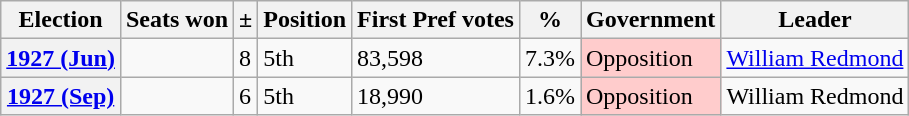<table class="wikitable">
<tr>
<th>Election</th>
<th>Seats won</th>
<th>±</th>
<th>Position</th>
<th>First Pref votes</th>
<th>%</th>
<th>Government</th>
<th>Leader</th>
</tr>
<tr>
<th><a href='#'>1927 (Jun)</a></th>
<td></td>
<td>8</td>
<td>5th</td>
<td>83,598</td>
<td>7.3%</td>
<td style="background-color:#FFCCCC">Opposition</td>
<td><a href='#'>William Redmond</a></td>
</tr>
<tr>
<th><a href='#'>1927 (Sep)</a></th>
<td></td>
<td>6</td>
<td>5th</td>
<td>18,990</td>
<td>1.6%</td>
<td style="background-color:#FFCCCC">Opposition</td>
<td>William Redmond</td>
</tr>
</table>
